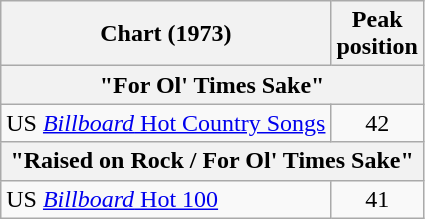<table class="wikitable sortable" border="1">
<tr>
<th>Chart (1973)</th>
<th>Peak<br>position</th>
</tr>
<tr>
<th colspan="2">"For Ol' Times Sake"</th>
</tr>
<tr>
<td>US <a href='#'><em>Billboard</em> Hot Country Songs</a></td>
<td style="text-align:center;">42</td>
</tr>
<tr>
<th colspan="2">"Raised on Rock / For Ol' Times Sake"</th>
</tr>
<tr>
<td>US <a href='#'><em>Billboard</em> Hot 100</a></td>
<td style="text-align:center;">41</td>
</tr>
</table>
